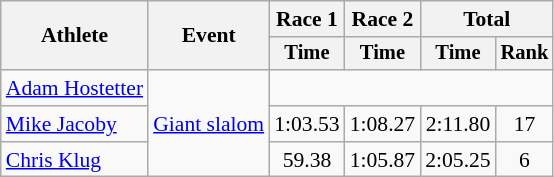<table class=wikitable style=font-size:90%;text-align:center>
<tr>
<th rowspan=2>Athlete</th>
<th rowspan=2>Event</th>
<th>Race 1</th>
<th>Race 2</th>
<th colspan=2>Total</th>
</tr>
<tr style=font-size:95%>
<th>Time</th>
<th>Time</th>
<th>Time</th>
<th>Rank</th>
</tr>
<tr>
<td align=left><a href='#'>Adam Hostetter</a></td>
<td align=left rowspan=3><a href='#'>Giant slalom</a></td>
<td colspan=6></td>
</tr>
<tr>
<td align=left><a href='#'>Mike Jacoby</a></td>
<td>1:03.53</td>
<td>1:08.27</td>
<td>2:11.80</td>
<td>17</td>
</tr>
<tr>
<td align=left><a href='#'>Chris Klug</a></td>
<td>59.38</td>
<td>1:05.87</td>
<td>2:05.25</td>
<td>6</td>
</tr>
</table>
